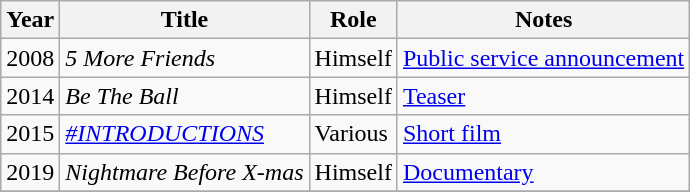<table class="wikitable sortable">
<tr>
<th>Year</th>
<th>Title</th>
<th>Role</th>
<th scope="col" class="unsortable">Notes</th>
</tr>
<tr>
<td>2008</td>
<td><em>5 More Friends</em></td>
<td>Himself</td>
<td><a href='#'>Public service announcement</a></td>
</tr>
<tr>
<td>2014</td>
<td><em>Be The Ball</em></td>
<td>Himself</td>
<td><a href='#'>Teaser</a></td>
</tr>
<tr>
<td>2015</td>
<td><em><a href='#'>#INTRODUCTIONS</a></em></td>
<td>Various</td>
<td><a href='#'>Short film</a></td>
</tr>
<tr>
<td>2019</td>
<td><em>Nightmare Before X-mas</em></td>
<td>Himself</td>
<td><a href='#'>Documentary</a></td>
</tr>
<tr>
</tr>
</table>
